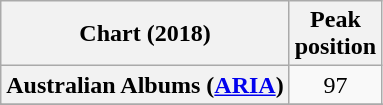<table class="wikitable sortable plainrowheaders" style="text-align:center">
<tr>
<th scope="col">Chart (2018)</th>
<th scope="col">Peak<br>position</th>
</tr>
<tr>
<th scope="row">Australian Albums (<a href='#'>ARIA</a>)</th>
<td>97</td>
</tr>
<tr>
</tr>
<tr>
</tr>
</table>
